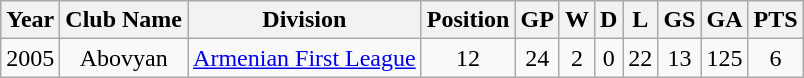<table class="wikitable" style="text-align: center;">
<tr>
<th>Year</th>
<th>Club Name</th>
<th>Division</th>
<th>Position</th>
<th>GP</th>
<th>W</th>
<th>D</th>
<th>L</th>
<th>GS</th>
<th>GA</th>
<th>PTS</th>
</tr>
<tr>
<td>2005</td>
<td>Abovyan</td>
<td><a href='#'>Armenian First League</a></td>
<td>12</td>
<td>24</td>
<td>2</td>
<td>0</td>
<td>22</td>
<td>13</td>
<td>125</td>
<td>6</td>
</tr>
</table>
